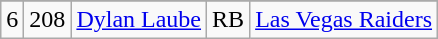<table class="wikitable" style="text-align:center">
<tr>
</tr>
<tr>
<td>6</td>
<td>208</td>
<td><a href='#'>Dylan Laube</a></td>
<td>RB</td>
<td><a href='#'>Las Vegas Raiders</a></td>
</tr>
</table>
